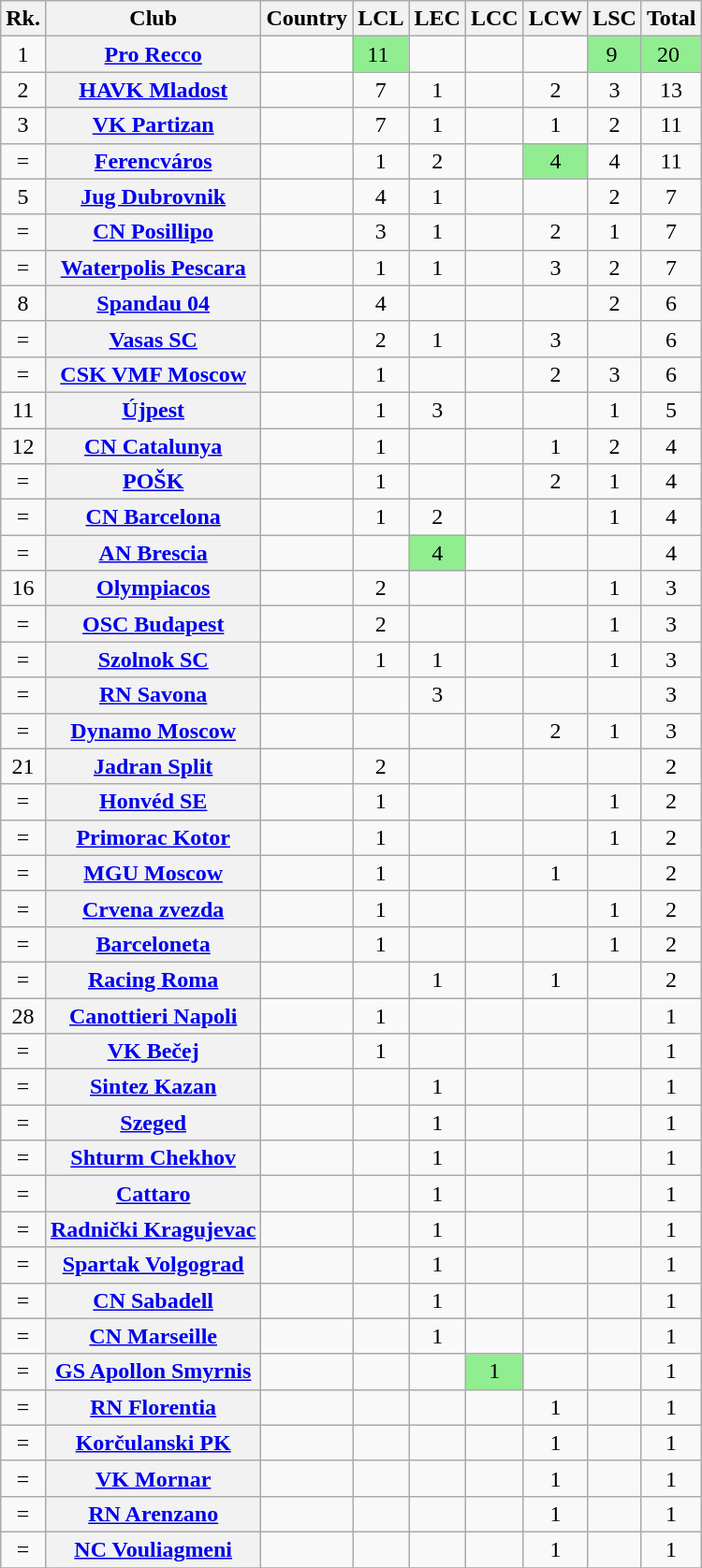<table class="sortable plainrowheaders wikitable">
<tr>
<th scope="col">Rk.</th>
<th scope="col">Club</th>
<th scope="col">Country</th>
<th scope="col">LCL</th>
<th scope="col">LEC</th>
<th scope="col">LCC</th>
<th scope="col">LCW</th>
<th scope="col">LSC</th>
<th scope="col">Total</th>
</tr>
<tr>
<td align=center>1</td>
<th scope="row" align="left"><a href='#'>Pro Recco</a></th>
<td align="left"></td>
<td style="text-align:center; background:#90EE90;">11 </td>
<td align=center></td>
<td align=center></td>
<td align=center></td>
<td style="text-align:center; background:#90EE90;">9 </td>
<td style="text-align:center; background:#90EE90;">20 </td>
</tr>
<tr>
<td align=center>2</td>
<th scope="row" align="left"><a href='#'>HAVK Mladost</a></th>
<td align="left"></td>
<td align=center>7</td>
<td align=center>1</td>
<td align=center></td>
<td align=center>2</td>
<td align=center>3</td>
<td align=center>13</td>
</tr>
<tr>
<td align=center>3</td>
<th scope="row" align="left"><a href='#'>VK Partizan</a></th>
<td align="left"></td>
<td align=center>7</td>
<td align=center>1</td>
<td align=center></td>
<td align=center>1</td>
<td align=center>2</td>
<td align=center>11</td>
</tr>
<tr>
<td align=center>=</td>
<th scope="row" align="left"><a href='#'>Ferencváros</a></th>
<td align="left"></td>
<td align=center>1</td>
<td align=center>2</td>
<td align=center></td>
<td style="text-align:center; background:#90EE90;">4</td>
<td align=center>4</td>
<td align=center>11</td>
</tr>
<tr>
<td align=center>5</td>
<th scope="row" align="left"><a href='#'>Jug Dubrovnik</a></th>
<td align="left"></td>
<td align=center>4</td>
<td align=center>1</td>
<td align=center></td>
<td align=center></td>
<td align=center>2</td>
<td align=center>7</td>
</tr>
<tr>
<td align=center>=</td>
<th scope="row" align="left"><a href='#'>CN Posillipo</a></th>
<td align="left"></td>
<td align=center>3</td>
<td align=center>1</td>
<td align=center></td>
<td align=center>2</td>
<td align=center>1</td>
<td align=center>7</td>
</tr>
<tr>
<td align=center>=</td>
<th scope="row" align="left"><a href='#'>Waterpolis Pescara</a></th>
<td align="left"></td>
<td align=center>1</td>
<td align=center>1</td>
<td align=center></td>
<td align=center>3</td>
<td align=center>2</td>
<td align=center>7</td>
</tr>
<tr>
<td align=center>8</td>
<th scope="row" align="left"><a href='#'>Spandau 04</a></th>
<td align="left"></td>
<td align=center>4</td>
<td align=center></td>
<td align=center></td>
<td align=center></td>
<td align=center>2</td>
<td align=center>6</td>
</tr>
<tr>
<td align=center>=</td>
<th scope="row" align="left"><a href='#'>Vasas SC</a></th>
<td align="left"></td>
<td align=center>2</td>
<td align=center>1</td>
<td align=center></td>
<td align=center>3</td>
<td align=center></td>
<td align=center>6</td>
</tr>
<tr>
<td align=center>=</td>
<th scope="row" align="left"><a href='#'>CSK VMF Moscow</a></th>
<td align="left"></td>
<td align=center>1</td>
<td align=center></td>
<td align=center></td>
<td align=center>2</td>
<td align=center>3</td>
<td align=center>6</td>
</tr>
<tr>
<td align=center>11</td>
<th scope="row" align="left"><a href='#'>Újpest</a></th>
<td align="left"></td>
<td align=center>1</td>
<td align=center>3</td>
<td align=center></td>
<td align=center></td>
<td align=center>1</td>
<td align=center>5</td>
</tr>
<tr>
<td align=center>12</td>
<th scope="row" align="left"><a href='#'>CN Catalunya</a></th>
<td align="left"></td>
<td align=center>1</td>
<td align=center></td>
<td align=center></td>
<td align=center>1</td>
<td align=center>2</td>
<td align=center>4</td>
</tr>
<tr>
<td align=center>=</td>
<th scope="row" align="left"><a href='#'>POŠK</a></th>
<td align="left"></td>
<td align=center>1</td>
<td align=center></td>
<td align=center></td>
<td align=center>2</td>
<td align=center>1</td>
<td align=center>4</td>
</tr>
<tr>
<td align=center>=</td>
<th scope="row" align="left"><a href='#'>CN Barcelona</a></th>
<td align="left"></td>
<td align=center>1</td>
<td align=center>2</td>
<td align=center></td>
<td align=center></td>
<td align=center>1</td>
<td align=center>4</td>
</tr>
<tr>
<td align=center>=</td>
<th scope="row" align="left"><a href='#'>AN Brescia</a></th>
<td align="left"></td>
<td align=center></td>
<td style="text-align:center; background:#90EE90;">4</td>
<td align=center></td>
<td align=center></td>
<td align=center></td>
<td align=center>4</td>
</tr>
<tr>
<td align=center>16</td>
<th scope="row" align="left"><a href='#'>Olympiacos</a></th>
<td align="left"></td>
<td align=center>2</td>
<td align=center></td>
<td align=center></td>
<td align=center></td>
<td align=center>1</td>
<td align=center>3</td>
</tr>
<tr>
<td align=center>=</td>
<th scope="row" align="left"><a href='#'>OSC Budapest</a></th>
<td align="left"></td>
<td align=center>2</td>
<td align=center></td>
<td align=center></td>
<td align=center></td>
<td align=center>1</td>
<td align=center>3</td>
</tr>
<tr>
<td align=center>=</td>
<th scope="row" align="left"><a href='#'>Szolnok SC</a></th>
<td align="left"></td>
<td align=center>1</td>
<td align=center>1</td>
<td align=center></td>
<td align=center></td>
<td align=center>1</td>
<td align=center>3</td>
</tr>
<tr>
<td align=center>=</td>
<th scope="row" align="left"><a href='#'>RN Savona</a></th>
<td align="left"></td>
<td align=center></td>
<td align=center>3</td>
<td align=center></td>
<td align=center></td>
<td align=center></td>
<td align=center>3</td>
</tr>
<tr>
<td align=center>=</td>
<th scope="row" align="left"><a href='#'>Dynamo Moscow</a></th>
<td align="left"></td>
<td align=center></td>
<td align=center></td>
<td align=center></td>
<td align=center>2</td>
<td align=center>1</td>
<td align=center>3</td>
</tr>
<tr>
<td align=center>21</td>
<th scope="row" align="left"><a href='#'>Jadran Split</a></th>
<td align="left"></td>
<td align=center>2</td>
<td align=center></td>
<td align=center></td>
<td align=center></td>
<td align=center></td>
<td align=center>2</td>
</tr>
<tr>
<td align=center>=</td>
<th scope="row" align="left"><a href='#'>Honvéd SE</a></th>
<td align="left"></td>
<td align=center>1</td>
<td align=center></td>
<td align=center></td>
<td align=center></td>
<td align=center>1</td>
<td align=center>2</td>
</tr>
<tr>
<td align=center>=</td>
<th scope="row" align="left"><a href='#'>Primorac Kotor</a></th>
<td align="left"></td>
<td align=center>1</td>
<td align=center></td>
<td align=center></td>
<td align=center></td>
<td align=center>1</td>
<td align=center>2</td>
</tr>
<tr>
<td align=center>=</td>
<th scope="row" align="left"><a href='#'>MGU Moscow</a></th>
<td align="left"></td>
<td align=center>1</td>
<td align=center></td>
<td align=center></td>
<td align=center>1</td>
<td align=center></td>
<td align=center>2</td>
</tr>
<tr>
<td align=center>=</td>
<th scope="row" align="left"><a href='#'>Crvena zvezda</a></th>
<td align="left"></td>
<td align=center>1</td>
<td align=center></td>
<td align=center></td>
<td align=center></td>
<td align=center>1</td>
<td align=center>2</td>
</tr>
<tr>
<td align=center>=</td>
<th scope="row" align="left"><a href='#'>Barceloneta</a></th>
<td align="left"></td>
<td align=center>1</td>
<td align=center></td>
<td align=center></td>
<td align=center></td>
<td align=center>1</td>
<td align=center>2</td>
</tr>
<tr>
<td align=center>=</td>
<th scope="row" align="left"><a href='#'>Racing Roma</a></th>
<td align="left"></td>
<td align=center></td>
<td align=center>1</td>
<td align=center></td>
<td align=center>1</td>
<td align=center></td>
<td align=center>2</td>
</tr>
<tr>
<td align=center>28</td>
<th scope="row" align="left"><a href='#'>Canottieri Napoli</a></th>
<td align="left"></td>
<td align=center>1</td>
<td align=center></td>
<td align=center></td>
<td align=center></td>
<td align=center></td>
<td align=center>1</td>
</tr>
<tr>
<td align=center>=</td>
<th scope="row" align="left"><a href='#'>VK Bečej</a></th>
<td align="left"></td>
<td align=center>1</td>
<td align=center></td>
<td align=center></td>
<td align=center></td>
<td align=center></td>
<td align=center>1</td>
</tr>
<tr>
<td align=center>=</td>
<th scope="row" align="left"><a href='#'>Sintez Kazan</a></th>
<td align="left"></td>
<td align=center></td>
<td align=center>1</td>
<td align=center></td>
<td align=center></td>
<td align=center></td>
<td align=center>1</td>
</tr>
<tr>
<td align=center>=</td>
<th scope="row" align="left"><a href='#'>Szeged</a></th>
<td align="left"></td>
<td align=center></td>
<td align=center>1</td>
<td align=center></td>
<td align=center></td>
<td align=center></td>
<td align=center>1</td>
</tr>
<tr>
<td align=center>=</td>
<th scope="row" align="left"><a href='#'>Shturm Chekhov</a></th>
<td align="left"></td>
<td align=center></td>
<td align=center>1</td>
<td align=center></td>
<td align=center></td>
<td align=center></td>
<td align=center>1</td>
</tr>
<tr>
<td align=center>=</td>
<th scope="row" align="left"><a href='#'>Cattaro</a></th>
<td align="left"></td>
<td align=center></td>
<td align=center>1</td>
<td align=center></td>
<td align=center></td>
<td align=center></td>
<td align=center>1</td>
</tr>
<tr>
<td align=center>=</td>
<th scope="row" align="left"><a href='#'>Radnički Kragujevac</a></th>
<td align="left"></td>
<td align=center></td>
<td align=center>1</td>
<td align=center></td>
<td align=center></td>
<td align=center></td>
<td align=center>1</td>
</tr>
<tr>
<td align=center>=</td>
<th scope="row" align="left"><a href='#'>Spartak Volgograd</a></th>
<td align="left"></td>
<td align=center></td>
<td align=center>1</td>
<td align=center></td>
<td align=center></td>
<td align=center></td>
<td align=center>1</td>
</tr>
<tr>
<td align=center>=</td>
<th scope="row" align="left"><a href='#'>CN Sabadell</a></th>
<td align="left"></td>
<td align=center></td>
<td align=center>1</td>
<td align=center></td>
<td align=center></td>
<td align=center></td>
<td align=center>1</td>
</tr>
<tr>
<td align=center>=</td>
<th scope="row" align="left"><a href='#'>CN Marseille</a></th>
<td align="left"></td>
<td align=center></td>
<td align=center>1</td>
<td align=center></td>
<td align=center></td>
<td align=center></td>
<td align=center>1</td>
</tr>
<tr>
<td align=center>=</td>
<th scope="row" align="left"><a href='#'>GS Apollon Smyrnis</a></th>
<td align="left"></td>
<td align=center></td>
<td align=center></td>
<td style="text-align:center; background:#90EE90;">1</td>
<td align=center></td>
<td align=center></td>
<td align=center>1</td>
</tr>
<tr>
<td align=center>=</td>
<th scope="row" align="left"><a href='#'>RN Florentia</a></th>
<td align="left"></td>
<td align=center></td>
<td align=center></td>
<td align=center></td>
<td align=center>1</td>
<td align=center></td>
<td align=center>1</td>
</tr>
<tr>
<td align=center>=</td>
<th scope="row" align="left"><a href='#'>Korčulanski PK</a></th>
<td align="left"></td>
<td align=center></td>
<td align=center></td>
<td align=center></td>
<td align=center>1</td>
<td align=center></td>
<td align=center>1</td>
</tr>
<tr>
<td align=center>=</td>
<th scope="row" align="left"><a href='#'>VK Mornar</a></th>
<td align="left"></td>
<td align=center></td>
<td align=center></td>
<td align=center></td>
<td align=center>1</td>
<td align=center></td>
<td align=center>1</td>
</tr>
<tr>
<td align=center>=</td>
<th scope="row" align="left"><a href='#'>RN Arenzano</a></th>
<td align="left"></td>
<td align=center></td>
<td align=center></td>
<td align=center></td>
<td align=center>1</td>
<td align=center></td>
<td align=center>1</td>
</tr>
<tr>
<td align=center>=</td>
<th scope="row" align="left"><a href='#'>NC Vouliagmeni</a></th>
<td align="left"></td>
<td align=center></td>
<td align=center></td>
<td align=center></td>
<td align=center>1</td>
<td align=center></td>
<td align=center>1</td>
</tr>
<tr>
</tr>
</table>
